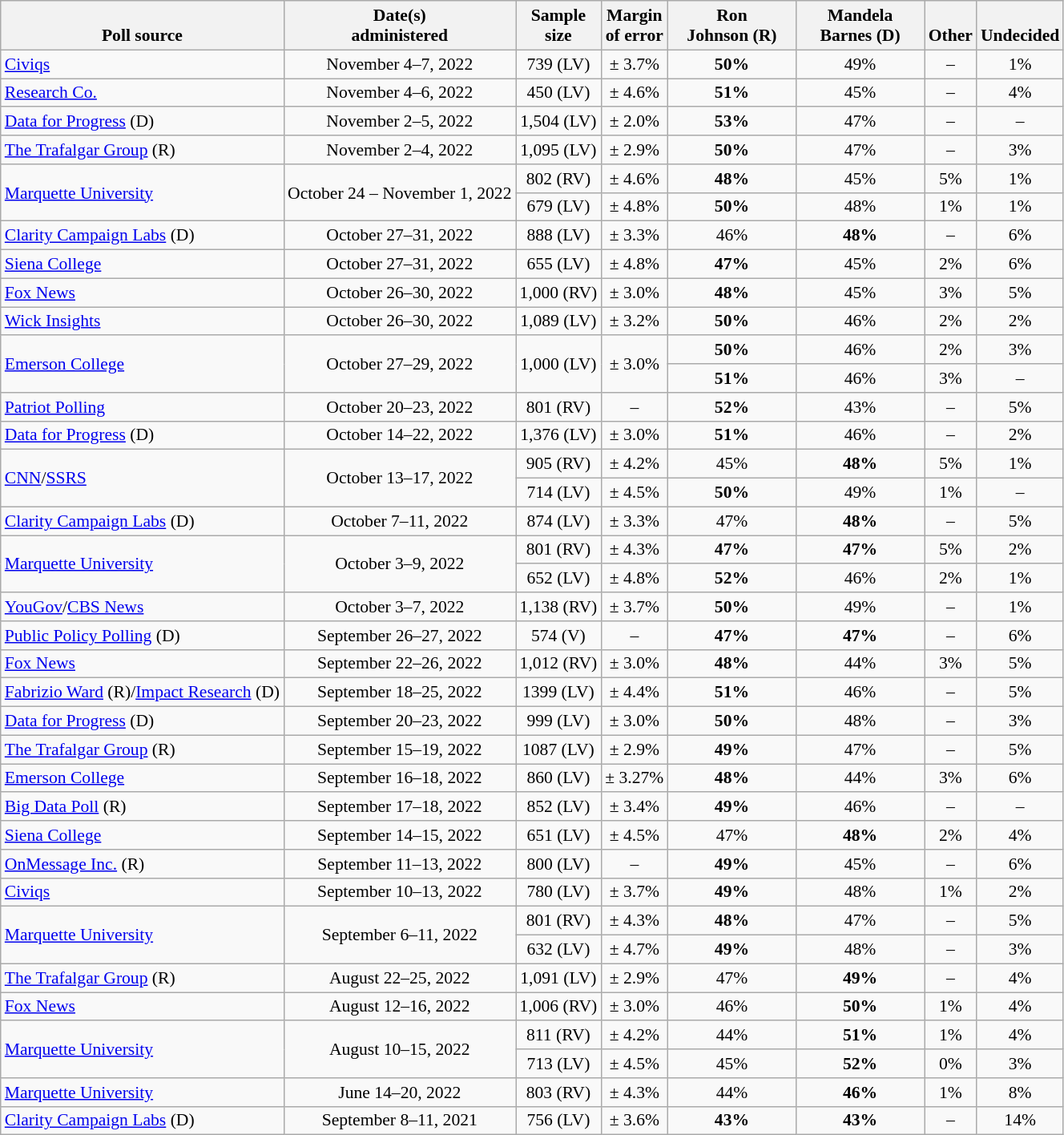<table class="wikitable" style="font-size:90%;text-align:center;">
<tr style="vertical-align:bottom">
<th>Poll source</th>
<th>Date(s)<br>administered</th>
<th>Sample<br>size</th>
<th>Margin<br>of error</th>
<th style="width:100px;">Ron<br>Johnson (R)</th>
<th style="width:100px;">Mandela<br>Barnes (D)</th>
<th>Other</th>
<th>Undecided</th>
</tr>
<tr>
<td style="text-align:left;"><a href='#'>Civiqs</a></td>
<td>November 4–7, 2022</td>
<td>739 (LV)</td>
<td>± 3.7%</td>
<td><strong>50%</strong></td>
<td>49%</td>
<td>–</td>
<td>1%</td>
</tr>
<tr>
<td style="text-align:left;"><a href='#'>Research Co.</a></td>
<td>November 4–6, 2022</td>
<td>450 (LV)</td>
<td>± 4.6%</td>
<td><strong>51%</strong></td>
<td>45%</td>
<td>–</td>
<td>4%</td>
</tr>
<tr>
<td style="text-align:left;"><a href='#'>Data for Progress</a> (D)</td>
<td>November 2–5, 2022</td>
<td>1,504 (LV)</td>
<td>± 2.0%</td>
<td><strong>53%</strong></td>
<td>47%</td>
<td>–</td>
<td>–</td>
</tr>
<tr>
<td style="text-align:left;"><a href='#'>The Trafalgar Group</a> (R)</td>
<td>November 2–4, 2022</td>
<td>1,095 (LV)</td>
<td>± 2.9%</td>
<td><strong>50%</strong></td>
<td>47%</td>
<td>–</td>
<td>3%</td>
</tr>
<tr>
<td style="text-align:left;" rowspan="2"><a href='#'>Marquette University</a></td>
<td rowspan="2">October 24 – November 1, 2022</td>
<td>802 (RV)</td>
<td>± 4.6%</td>
<td><strong>48%</strong></td>
<td>45%</td>
<td>5%</td>
<td>1%</td>
</tr>
<tr>
<td>679 (LV)</td>
<td>± 4.8%</td>
<td><strong>50%</strong></td>
<td>48%</td>
<td>1%</td>
<td>1%</td>
</tr>
<tr>
<td style="text-align:left;"><a href='#'>Clarity Campaign Labs</a> (D)</td>
<td>October 27–31, 2022</td>
<td>888 (LV)</td>
<td>± 3.3%</td>
<td>46%</td>
<td><strong>48%</strong></td>
<td>–</td>
<td>6%</td>
</tr>
<tr>
<td style="text-align:left;"><a href='#'>Siena College</a></td>
<td>October 27–31, 2022</td>
<td>655 (LV)</td>
<td>± 4.8%</td>
<td><strong>47%</strong></td>
<td>45%</td>
<td>2%</td>
<td>6%</td>
</tr>
<tr>
<td style="text-align:left;"><a href='#'>Fox News</a></td>
<td>October 26–30, 2022</td>
<td>1,000 (RV)</td>
<td>± 3.0%</td>
<td><strong>48%</strong></td>
<td>45%</td>
<td>3%</td>
<td>5%</td>
</tr>
<tr>
<td style="text-align:left;"><a href='#'>Wick Insights</a></td>
<td>October 26–30, 2022</td>
<td>1,089 (LV)</td>
<td>± 3.2%</td>
<td><strong>50%</strong></td>
<td>46%</td>
<td>2%</td>
<td>2%</td>
</tr>
<tr>
<td style="text-align:left;" rowspan="2"><a href='#'>Emerson College</a></td>
<td rowspan="2">October 27–29, 2022</td>
<td rowspan="2">1,000 (LV)</td>
<td rowspan="2">± 3.0%</td>
<td><strong>50%</strong></td>
<td>46%</td>
<td>2%</td>
<td>3%</td>
</tr>
<tr>
<td><strong>51%</strong></td>
<td>46%</td>
<td>3%</td>
<td>–</td>
</tr>
<tr>
<td style="text-align:left;"><a href='#'>Patriot Polling</a></td>
<td>October 20–23, 2022</td>
<td>801 (RV)</td>
<td>–</td>
<td><strong>52%</strong></td>
<td>43%</td>
<td>–</td>
<td>5%</td>
</tr>
<tr>
<td style="text-align:left;"><a href='#'>Data for Progress</a> (D)</td>
<td>October 14–22, 2022</td>
<td>1,376 (LV)</td>
<td>± 3.0%</td>
<td><strong>51%</strong></td>
<td>46%</td>
<td>–</td>
<td>2%</td>
</tr>
<tr>
<td style="text-align:left;" rowspan="2"><a href='#'>CNN</a>/<a href='#'>SSRS</a></td>
<td rowspan="2">October 13–17, 2022</td>
<td>905 (RV)</td>
<td>± 4.2%</td>
<td>45%</td>
<td><strong>48%</strong></td>
<td>5%</td>
<td>1%</td>
</tr>
<tr>
<td>714 (LV)</td>
<td>± 4.5%</td>
<td><strong>50%</strong></td>
<td>49%</td>
<td>1%</td>
<td>–</td>
</tr>
<tr>
<td style="text-align:left;"><a href='#'>Clarity Campaign Labs</a> (D)</td>
<td>October 7–11, 2022</td>
<td>874 (LV)</td>
<td>± 3.3%</td>
<td>47%</td>
<td><strong>48%</strong></td>
<td>–</td>
<td>5%</td>
</tr>
<tr>
<td style="text-align:left;" rowspan="2"><a href='#'>Marquette University</a></td>
<td rowspan="2">October 3–9, 2022</td>
<td>801 (RV)</td>
<td>± 4.3%</td>
<td><strong>47%</strong></td>
<td><strong>47%</strong></td>
<td>5%</td>
<td>2%</td>
</tr>
<tr>
<td>652 (LV)</td>
<td>± 4.8%</td>
<td><strong>52%</strong></td>
<td>46%</td>
<td>2%</td>
<td>1%</td>
</tr>
<tr>
<td style="text-align:left;"><a href='#'>YouGov</a>/<a href='#'>CBS News</a></td>
<td>October 3–7, 2022</td>
<td>1,138 (RV)</td>
<td>± 3.7%</td>
<td><strong>50%</strong></td>
<td>49%</td>
<td>–</td>
<td>1%</td>
</tr>
<tr>
<td style="text-align:left;"><a href='#'>Public Policy Polling</a> (D)</td>
<td>September 26–27, 2022</td>
<td>574 (V)</td>
<td>–</td>
<td><strong>47%</strong></td>
<td><strong>47%</strong></td>
<td>–</td>
<td>6%</td>
</tr>
<tr>
<td style="text-align:left;"><a href='#'>Fox News</a></td>
<td>September 22–26, 2022</td>
<td>1,012 (RV)</td>
<td>± 3.0%</td>
<td><strong>48%</strong></td>
<td>44%</td>
<td>3%</td>
<td>5%</td>
</tr>
<tr>
<td style="text-align:left;"><a href='#'>Fabrizio Ward</a> (R)/<a href='#'>Impact Research</a> (D)</td>
<td>September 18–25, 2022</td>
<td>1399 (LV)</td>
<td>± 4.4%</td>
<td><strong>51%</strong></td>
<td>46%</td>
<td>–</td>
<td>5%</td>
</tr>
<tr>
<td style="text-align:left;"><a href='#'>Data for Progress</a> (D)</td>
<td>September 20–23, 2022</td>
<td>999 (LV)</td>
<td>± 3.0%</td>
<td><strong>50%</strong></td>
<td>48%</td>
<td>–</td>
<td>3%</td>
</tr>
<tr>
<td style="text-align:left;"><a href='#'>The Trafalgar Group</a> (R)</td>
<td>September 15–19, 2022</td>
<td>1087 (LV)</td>
<td>± 2.9%</td>
<td><strong>49%</strong></td>
<td>47%</td>
<td>–</td>
<td>5%</td>
</tr>
<tr>
<td style="text-align:left;"><a href='#'>Emerson College</a></td>
<td>September 16–18, 2022</td>
<td>860 (LV)</td>
<td>± 3.27%</td>
<td><strong>48%</strong></td>
<td>44%</td>
<td>3%</td>
<td>6%</td>
</tr>
<tr>
<td style="text-align:left;"><a href='#'>Big Data Poll</a> (R)</td>
<td>September 17–18, 2022</td>
<td>852 (LV)</td>
<td>± 3.4%</td>
<td><strong>49%</strong></td>
<td>46%</td>
<td>–</td>
<td>–</td>
</tr>
<tr>
<td style="text-align:left;"><a href='#'>Siena College</a></td>
<td>September 14–15, 2022</td>
<td>651 (LV)</td>
<td>± 4.5%</td>
<td>47%</td>
<td><strong>48%</strong></td>
<td>2%</td>
<td>4%</td>
</tr>
<tr>
<td style="text-align:left;"><a href='#'>OnMessage Inc.</a> (R)</td>
<td>September 11–13, 2022</td>
<td>800 (LV)</td>
<td>–</td>
<td><strong>49%</strong></td>
<td>45%</td>
<td>–</td>
<td>6%</td>
</tr>
<tr>
<td style="text-align:left;"><a href='#'>Civiqs</a></td>
<td>September 10–13, 2022</td>
<td>780 (LV)</td>
<td>± 3.7%</td>
<td><strong>49%</strong></td>
<td>48%</td>
<td>1%</td>
<td>2%</td>
</tr>
<tr>
<td style="text-align:left;" rowspan="2"><a href='#'>Marquette University</a></td>
<td rowspan="2">September 6–11, 2022</td>
<td>801 (RV)</td>
<td>± 4.3%</td>
<td><strong>48%</strong></td>
<td>47%</td>
<td>–</td>
<td>5%</td>
</tr>
<tr>
<td>632 (LV)</td>
<td>± 4.7%</td>
<td><strong>49%</strong></td>
<td>48%</td>
<td>–</td>
<td>3%</td>
</tr>
<tr>
<td style="text-align:left;"><a href='#'>The Trafalgar Group</a> (R)</td>
<td>August 22–25, 2022</td>
<td>1,091 (LV)</td>
<td>± 2.9%</td>
<td>47%</td>
<td><strong>49%</strong></td>
<td>–</td>
<td>4%</td>
</tr>
<tr>
<td style="text-align:left;"><a href='#'>Fox News</a></td>
<td>August 12–16, 2022</td>
<td>1,006 (RV)</td>
<td>± 3.0%</td>
<td>46%</td>
<td><strong>50%</strong></td>
<td>1%</td>
<td>4%</td>
</tr>
<tr>
<td style="text-align:left;" rowspan="2"><a href='#'>Marquette University</a></td>
<td rowspan="2">August 10–15, 2022</td>
<td>811 (RV)</td>
<td>± 4.2%</td>
<td>44%</td>
<td><strong>51%</strong></td>
<td>1%</td>
<td>4%</td>
</tr>
<tr>
<td>713 (LV)</td>
<td>± 4.5%</td>
<td>45%</td>
<td><strong>52%</strong></td>
<td>0%</td>
<td>3%</td>
</tr>
<tr>
<td style="text-align:left;"><a href='#'>Marquette University</a></td>
<td>June 14–20, 2022</td>
<td>803 (RV)</td>
<td>± 4.3%</td>
<td>44%</td>
<td><strong>46%</strong></td>
<td>1%</td>
<td>8%</td>
</tr>
<tr>
<td style="text-align:left;"><a href='#'>Clarity Campaign Labs</a> (D)</td>
<td>September 8–11, 2021</td>
<td>756 (LV)</td>
<td>± 3.6%</td>
<td><strong>43%</strong></td>
<td><strong>43%</strong></td>
<td>–</td>
<td>14%</td>
</tr>
</table>
